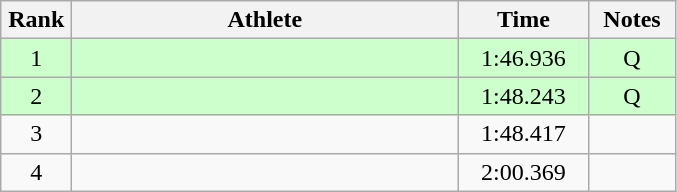<table class=wikitable style="text-align:center">
<tr>
<th width=40>Rank</th>
<th width=250>Athlete</th>
<th width=80>Time</th>
<th width=50>Notes</th>
</tr>
<tr bgcolor="ccffcc">
<td>1</td>
<td align=left></td>
<td>1:46.936</td>
<td>Q</td>
</tr>
<tr bgcolor="ccffcc">
<td>2</td>
<td align=left></td>
<td>1:48.243</td>
<td>Q</td>
</tr>
<tr>
<td>3</td>
<td align=left></td>
<td>1:48.417</td>
<td></td>
</tr>
<tr>
<td>4</td>
<td align=left></td>
<td>2:00.369</td>
<td></td>
</tr>
</table>
